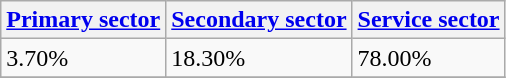<table class="wikitable" border="1">
<tr>
<th><a href='#'>Primary sector</a></th>
<th><a href='#'>Secondary sector</a></th>
<th><a href='#'>Service sector</a></th>
</tr>
<tr>
<td>3.70%</td>
<td>18.30%</td>
<td>78.00%</td>
</tr>
<tr>
</tr>
</table>
